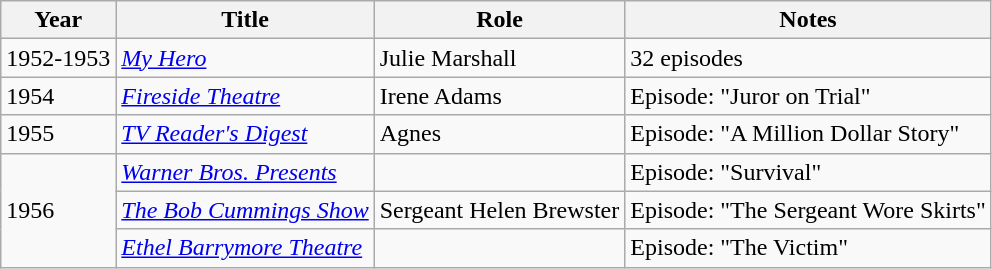<table class="wikitable sortable">
<tr>
<th>Year</th>
<th>Title</th>
<th>Role</th>
<th class="wikitable unsortable">Notes</th>
</tr>
<tr>
<td>1952-1953</td>
<td><em><a href='#'>My Hero</a></em></td>
<td>Julie Marshall</td>
<td>32 episodes</td>
</tr>
<tr>
<td>1954</td>
<td><em><a href='#'>Fireside Theatre</a></em></td>
<td>Irene Adams</td>
<td>Episode: "Juror on Trial"</td>
</tr>
<tr>
<td>1955</td>
<td><em><a href='#'>TV Reader's Digest</a></em></td>
<td>Agnes</td>
<td>Episode: "A Million Dollar Story"</td>
</tr>
<tr>
<td rowspan="3">1956</td>
<td><em><a href='#'>Warner Bros. Presents</a></em></td>
<td></td>
<td>Episode: "Survival"</td>
</tr>
<tr>
<td><em><a href='#'>The Bob Cummings Show</a></em></td>
<td>Sergeant Helen Brewster</td>
<td>Episode: "The Sergeant Wore Skirts"</td>
</tr>
<tr>
<td><em><a href='#'>Ethel Barrymore Theatre</a></em></td>
<td></td>
<td>Episode: "The Victim"</td>
</tr>
</table>
